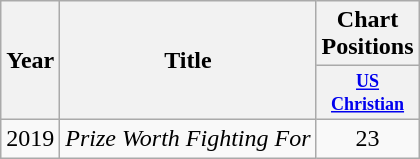<table class="wikitable" style="text-align:center;">
<tr>
<th rowspan="2">Year</th>
<th rowspan="2">Title</th>
<th colspan="1">Chart Positions</th>
</tr>
<tr style="font-size:smaller;">
<th scope="col" style="width:3em;font-size:90%;"><a href='#'>US<br>Christian</a><br></th>
</tr>
<tr>
<td>2019</td>
<td align="left"><em>Prize Worth Fighting For</em></td>
<td>23</td>
</tr>
</table>
